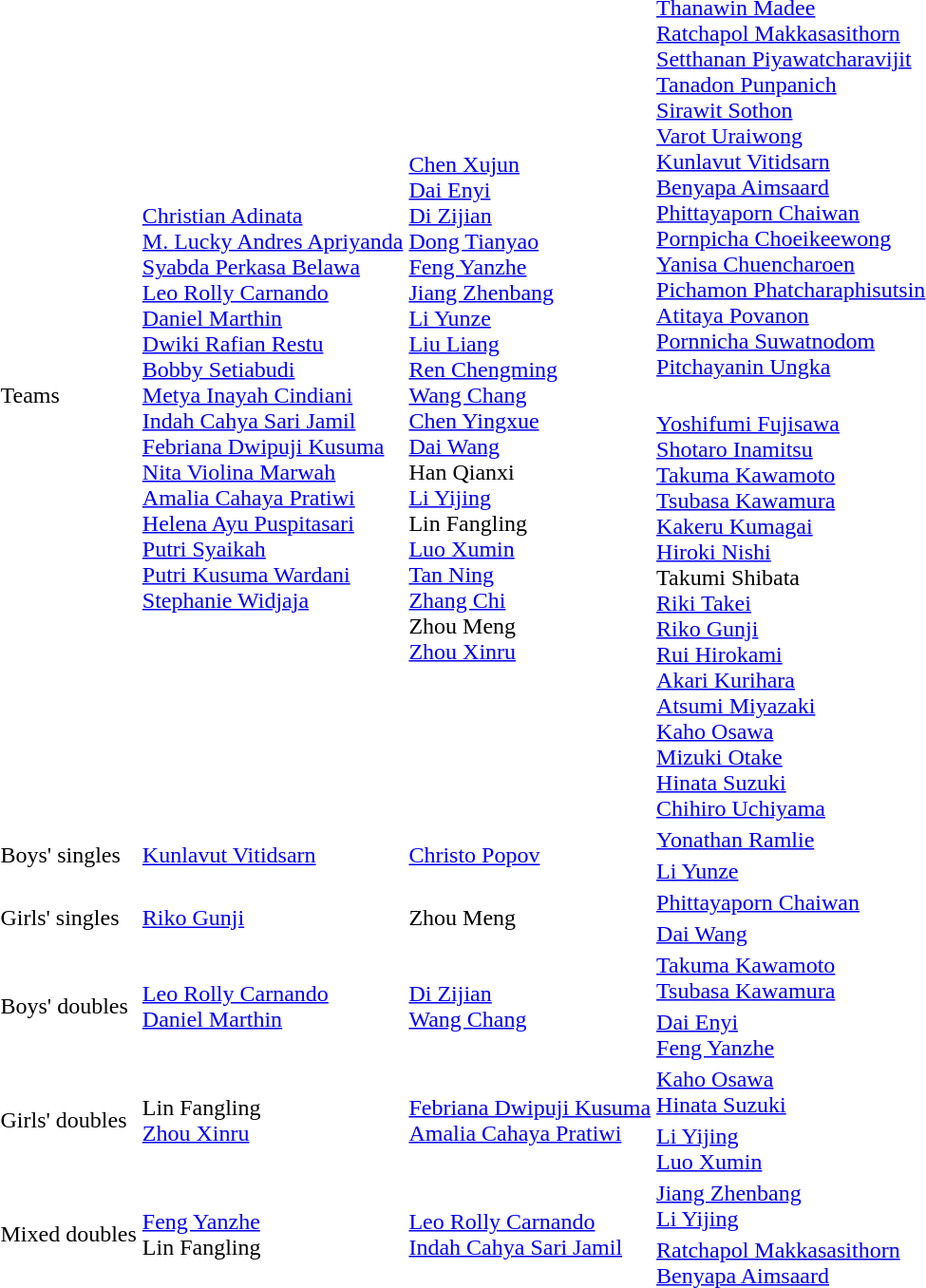<table>
<tr>
<td rowspan=2>Teams<br></td>
<td rowspan=2> <br><a href='#'>Christian Adinata</a><br><a href='#'>M. Lucky Andres Apriyanda</a><br><a href='#'>Syabda Perkasa Belawa</a><br><a href='#'>Leo Rolly Carnando</a><br><a href='#'>Daniel Marthin</a><br><a href='#'>Dwiki Rafian Restu</a><br><a href='#'>Bobby Setiabudi</a><br><a href='#'>Metya Inayah Cindiani</a><br><a href='#'>Indah Cahya Sari Jamil</a><br><a href='#'>Febriana Dwipuji Kusuma</a><br><a href='#'>Nita Violina Marwah</a><br><a href='#'>Amalia Cahaya Pratiwi</a><br><a href='#'>Helena Ayu Puspitasari</a><br><a href='#'>Putri Syaikah</a><br><a href='#'>Putri Kusuma Wardani</a><br><a href='#'>Stephanie Widjaja</a></td>
<td rowspan=2> <br><a href='#'>Chen Xujun</a><br><a href='#'>Dai Enyi</a><br><a href='#'>Di Zijian</a><br><a href='#'>Dong Tianyao</a><br><a href='#'>Feng Yanzhe</a><br><a href='#'>Jiang Zhenbang</a><br><a href='#'>Li Yunze</a><br><a href='#'>Liu Liang</a><br><a href='#'>Ren Chengming</a><br><a href='#'>Wang Chang</a><br><a href='#'>Chen Yingxue</a><br><a href='#'>Dai Wang</a><br>Han Qianxi<br><a href='#'>Li Yijing</a><br>Lin Fangling<br><a href='#'>Luo Xumin</a><br><a href='#'>Tan Ning</a><br><a href='#'>Zhang Chi</a><br>Zhou Meng<br><a href='#'>Zhou Xinru</a></td>
<td> <br><a href='#'>Thanawin Madee</a><br><a href='#'>Ratchapol Makkasasithorn</a><br><a href='#'>Setthanan Piyawatcharavijit</a><br><a href='#'>Tanadon Punpanich</a><br><a href='#'>Sirawit Sothon</a><br><a href='#'>Varot Uraiwong</a><br><a href='#'>Kunlavut Vitidsarn</a><br><a href='#'>Benyapa Aimsaard</a><br><a href='#'>Phittayaporn Chaiwan</a><br><a href='#'>Pornpicha Choeikeewong</a><br><a href='#'>Yanisa Chuencharoen</a><br><a href='#'>Pichamon Phatcharaphisutsin</a><br><a href='#'>Atitaya Povanon</a><br><a href='#'>Pornnicha Suwatnodom</a><br><a href='#'>Pitchayanin Ungka</a></td>
</tr>
<tr>
<td> <br><a href='#'>Yoshifumi Fujisawa</a><br><a href='#'>Shotaro Inamitsu</a><br><a href='#'>Takuma Kawamoto</a><br><a href='#'>Tsubasa Kawamura</a><br><a href='#'>Kakeru Kumagai</a><br><a href='#'>Hiroki Nishi</a><br>Takumi Shibata<br><a href='#'>Riki Takei</a><br><a href='#'>Riko Gunji</a><br><a href='#'>Rui Hirokami</a><br><a href='#'>Akari Kurihara</a><br><a href='#'>Atsumi Miyazaki</a><br><a href='#'>Kaho Osawa</a><br><a href='#'>Mizuki Otake</a><br><a href='#'>Hinata Suzuki</a><br><a href='#'>Chihiro Uchiyama</a></td>
</tr>
<tr>
<td rowspan=2>Boys' singles<br></td>
<td rowspan=2> <a href='#'>Kunlavut Vitidsarn</a></td>
<td rowspan=2> <a href='#'>Christo Popov</a></td>
<td> <a href='#'>Yonathan Ramlie</a></td>
</tr>
<tr>
<td> <a href='#'>Li Yunze</a></td>
</tr>
<tr>
<td rowspan=2>Girls' singles<br></td>
<td rowspan=2> <a href='#'>Riko Gunji</a></td>
<td rowspan=2> Zhou Meng</td>
<td> <a href='#'>Phittayaporn Chaiwan</a></td>
</tr>
<tr>
<td> <a href='#'>Dai Wang</a></td>
</tr>
<tr>
<td rowspan=2>Boys' doubles<br></td>
<td rowspan=2> <a href='#'>Leo Rolly Carnando</a><br> <a href='#'>Daniel Marthin</a></td>
<td rowspan=2> <a href='#'>Di Zijian</a><br> <a href='#'>Wang Chang</a></td>
<td> <a href='#'>Takuma Kawamoto</a><br> <a href='#'>Tsubasa Kawamura</a></td>
</tr>
<tr>
<td> <a href='#'>Dai Enyi</a><br> <a href='#'>Feng Yanzhe</a></td>
</tr>
<tr>
<td rowspan=2>Girls' doubles<br></td>
<td rowspan=2> Lin Fangling<br> <a href='#'>Zhou Xinru</a></td>
<td rowspan=2> <a href='#'>Febriana Dwipuji Kusuma</a><br> <a href='#'>Amalia Cahaya Pratiwi</a></td>
<td> <a href='#'>Kaho Osawa</a><br> <a href='#'>Hinata Suzuki</a></td>
</tr>
<tr>
<td> <a href='#'>Li Yijing</a><br> <a href='#'>Luo Xumin</a></td>
</tr>
<tr>
<td rowspan=2>Mixed doubles<br></td>
<td rowspan=2> <a href='#'>Feng Yanzhe</a><br> Lin Fangling</td>
<td rowspan=2> <a href='#'>Leo Rolly Carnando</a><br> <a href='#'>Indah Cahya Sari Jamil</a></td>
<td> <a href='#'>Jiang Zhenbang</a><br> <a href='#'>Li Yijing</a></td>
</tr>
<tr>
<td> <a href='#'>Ratchapol Makkasasithorn</a><br> <a href='#'>Benyapa Aimsaard</a></td>
</tr>
</table>
